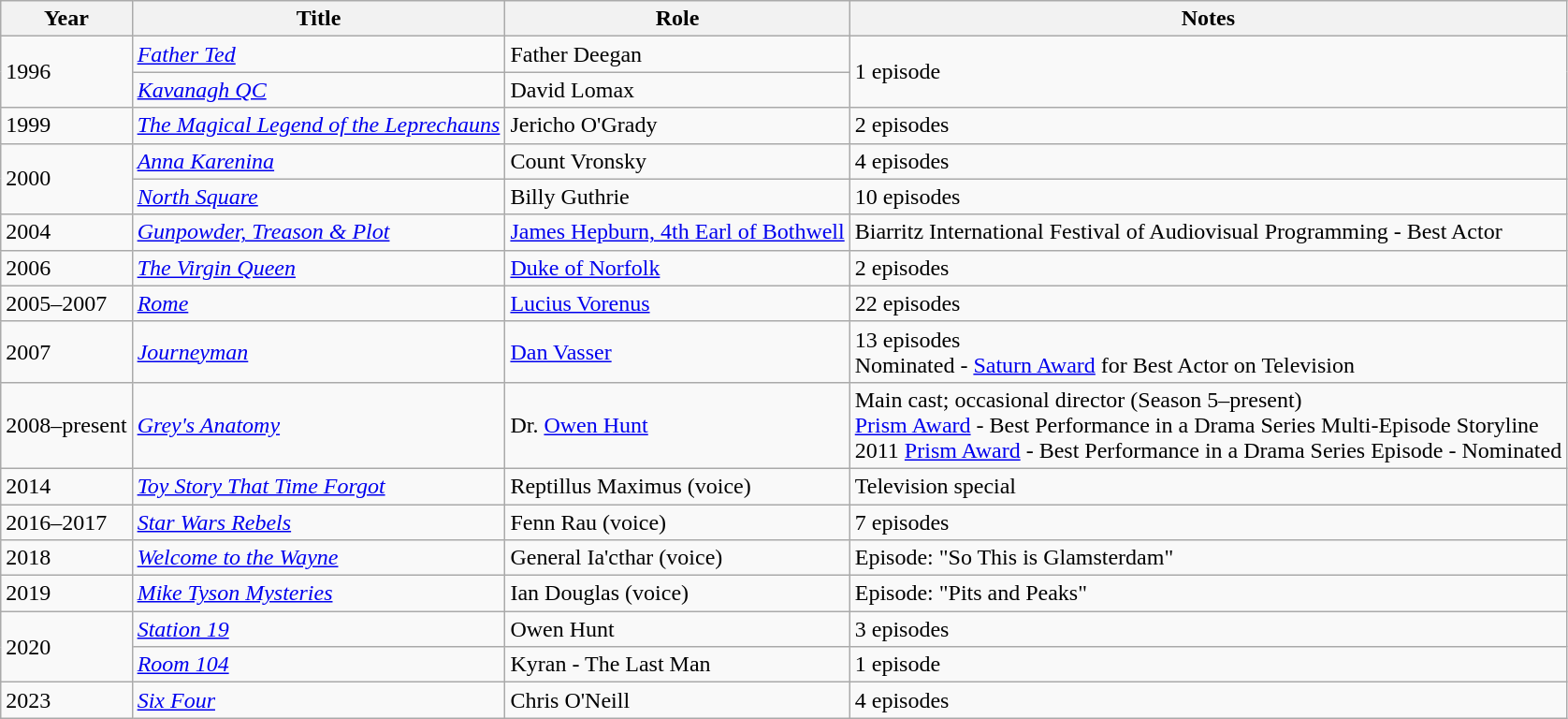<table class="wikitable sortable">
<tr>
<th>Year</th>
<th>Title</th>
<th>Role</th>
<th>Notes</th>
</tr>
<tr>
<td rowspan="2">1996</td>
<td><em><a href='#'>Father Ted</a></em></td>
<td>Father Deegan</td>
<td rowspan="2">1 episode</td>
</tr>
<tr>
<td><em><a href='#'>Kavanagh QC</a></em></td>
<td>David Lomax</td>
</tr>
<tr>
<td>1999</td>
<td><em><a href='#'>The Magical Legend of the Leprechauns</a></em></td>
<td>Jericho O'Grady</td>
<td>2 episodes</td>
</tr>
<tr>
<td rowspan="2">2000</td>
<td><em><a href='#'>Anna Karenina</a></em></td>
<td>Count Vronsky</td>
<td>4 episodes</td>
</tr>
<tr>
<td><em><a href='#'>North Square</a></em></td>
<td>Billy Guthrie</td>
<td>10 episodes</td>
</tr>
<tr>
<td>2004</td>
<td><em><a href='#'>Gunpowder, Treason & Plot</a></em></td>
<td><a href='#'>James Hepburn, 4th Earl of Bothwell</a></td>
<td>Biarritz International Festival of Audiovisual Programming - Best Actor</td>
</tr>
<tr>
<td>2006</td>
<td><em><a href='#'>The Virgin Queen</a></em></td>
<td><a href='#'>Duke of Norfolk</a></td>
<td>2 episodes</td>
</tr>
<tr>
<td>2005–2007</td>
<td><em><a href='#'>Rome</a></em></td>
<td><a href='#'>Lucius Vorenus</a></td>
<td>22 episodes</td>
</tr>
<tr>
<td>2007</td>
<td><em><a href='#'>Journeyman</a></em></td>
<td><a href='#'>Dan Vasser</a></td>
<td>13 episodes<br>Nominated - <a href='#'>Saturn Award</a> for Best Actor on Television</td>
</tr>
<tr>
<td>2008–present</td>
<td><em><a href='#'>Grey's Anatomy</a></em></td>
<td>Dr. <a href='#'>Owen Hunt</a></td>
<td>Main cast; occasional director (Season 5–present)<br><a href='#'>Prism Award</a> - Best Performance in a Drama Series Multi-Episode Storyline<br> 2011 <a href='#'>Prism Award</a> - Best Performance in a Drama Series Episode - Nominated</td>
</tr>
<tr>
<td>2014</td>
<td><em><a href='#'>Toy Story That Time Forgot</a></em></td>
<td>Reptillus Maximus (voice)</td>
<td>Television special</td>
</tr>
<tr>
<td>2016–2017</td>
<td><em><a href='#'>Star Wars Rebels</a></em></td>
<td>Fenn Rau (voice)</td>
<td>7 episodes</td>
</tr>
<tr>
<td>2018</td>
<td><em><a href='#'>Welcome to the Wayne</a></em></td>
<td>General Ia'cthar (voice)</td>
<td>Episode: "So This is Glamsterdam"</td>
</tr>
<tr>
<td>2019</td>
<td><em><a href='#'>Mike Tyson Mysteries</a></em></td>
<td>Ian Douglas (voice)</td>
<td>Episode: "Pits and Peaks"</td>
</tr>
<tr>
<td rowspan="2">2020</td>
<td><em><a href='#'>Station 19</a></em></td>
<td>Owen Hunt</td>
<td>3 episodes</td>
</tr>
<tr>
<td><em><a href='#'>Room 104</a></em></td>
<td>Kyran - The Last Man</td>
<td>1 episode</td>
</tr>
<tr>
<td>2023</td>
<td><em><a href='#'>Six Four</a></em></td>
<td>Chris O'Neill</td>
<td>4 episodes</td>
</tr>
</table>
